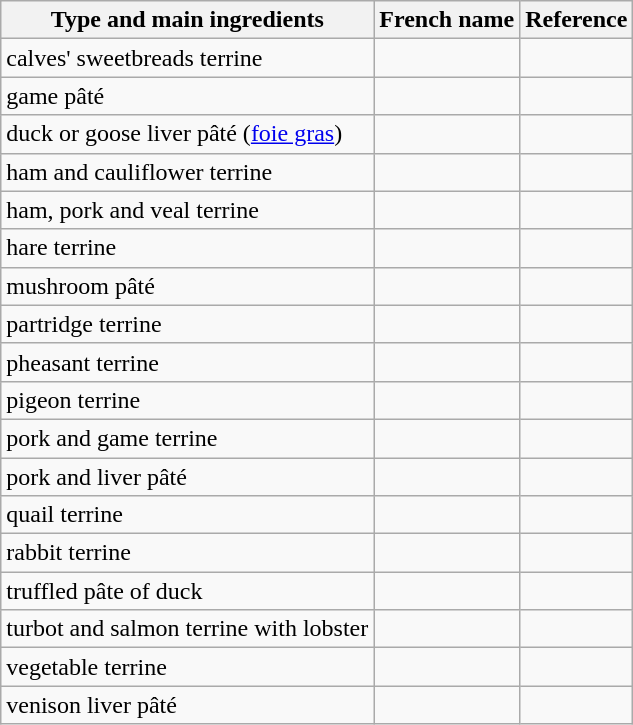<table class="wikitable sortable plainrowheaders" style="text-align: left; margin-right: 0;">
<tr>
<th scope="col">Type and main ingredients</th>
<th scope="col">French name</th>
<th scope="col" class="unsortable">Reference</th>
</tr>
<tr>
<td>calves' sweetbreads terrine</td>
<td></td>
<td></td>
</tr>
<tr>
<td>game pâté</td>
<td></td>
<td></td>
</tr>
<tr>
<td>duck or goose liver pâté (<a href='#'>foie gras</a>)</td>
<td></td>
<td></td>
</tr>
<tr>
<td>ham and cauliflower terrine</td>
<td></td>
<td></td>
</tr>
<tr>
<td>ham, pork and veal terrine</td>
<td></td>
<td></td>
</tr>
<tr>
<td>hare terrine</td>
<td></td>
<td></td>
</tr>
<tr>
<td>mushroom pâté</td>
<td></td>
<td></td>
</tr>
<tr>
<td>partridge terrine</td>
<td></td>
<td></td>
</tr>
<tr>
<td>pheasant terrine</td>
<td></td>
<td></td>
</tr>
<tr>
<td>pigeon terrine</td>
<td></td>
<td></td>
</tr>
<tr>
<td>pork and game terrine</td>
<td></td>
<td></td>
</tr>
<tr>
<td>pork and liver pâté</td>
<td></td>
<td></td>
</tr>
<tr>
<td>quail terrine</td>
<td></td>
<td></td>
</tr>
<tr>
<td>rabbit terrine</td>
<td></td>
<td></td>
</tr>
<tr>
<td>truffled pâte of duck</td>
<td></td>
<td></td>
</tr>
<tr>
<td>turbot and salmon terrine with lobster</td>
<td></td>
<td></td>
</tr>
<tr>
<td>vegetable terrine</td>
<td></td>
<td></td>
</tr>
<tr>
<td>venison liver pâté</td>
<td></td>
<td></td>
</tr>
</table>
